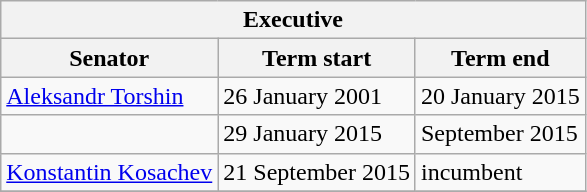<table class="wikitable sortable">
<tr>
<th colspan=3>Executive</th>
</tr>
<tr>
<th>Senator</th>
<th>Term start</th>
<th>Term end</th>
</tr>
<tr>
<td><a href='#'>Aleksandr Torshin</a></td>
<td>26 January 2001</td>
<td>20 January 2015</td>
</tr>
<tr>
<td></td>
<td>29 January 2015</td>
<td>September 2015</td>
</tr>
<tr>
<td><a href='#'>Konstantin Kosachev</a></td>
<td>21 September 2015</td>
<td>incumbent</td>
</tr>
<tr>
</tr>
</table>
